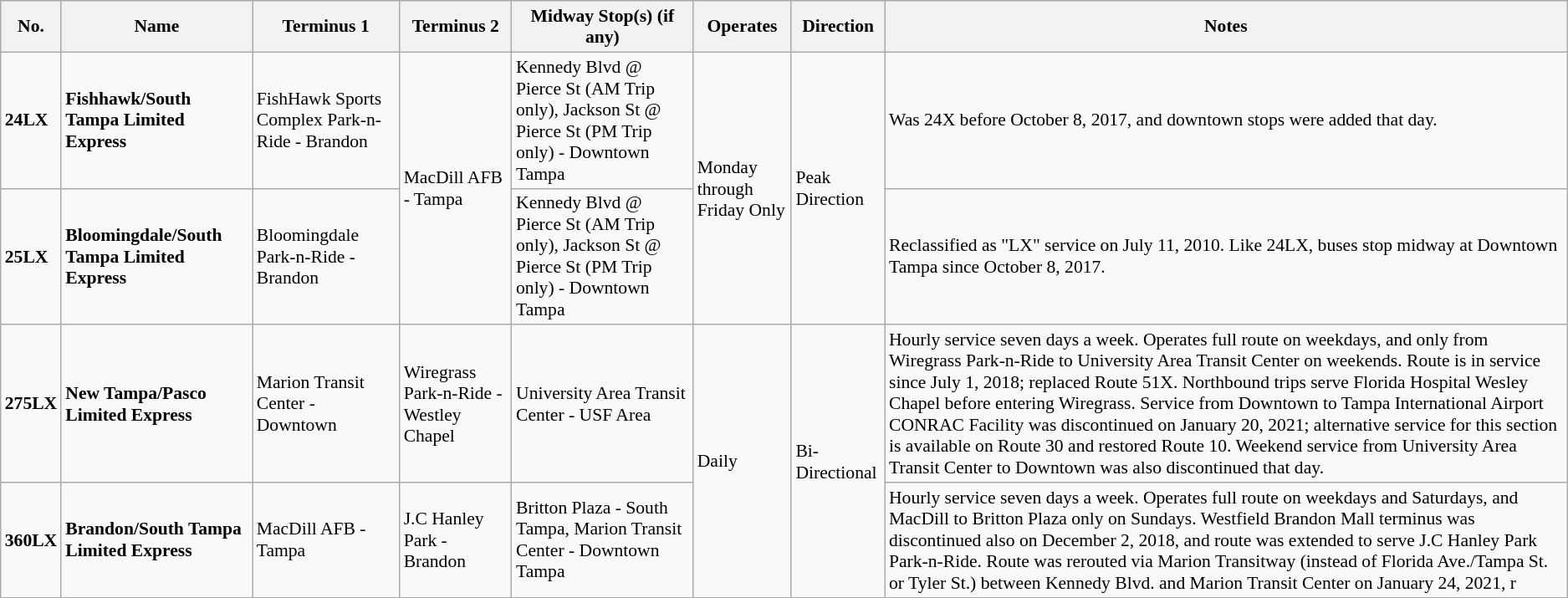<table class="wikitable" style="font-size:90%;border:1px;">
<tr>
<th>No.</th>
<th>Name</th>
<th>Terminus 1</th>
<th>Terminus 2</th>
<th>Midway Stop(s) (if any)</th>
<th>Operates</th>
<th>Direction</th>
<th>Notes</th>
</tr>
<tr>
<td><strong>24LX</strong></td>
<td><strong>Fishhawk/South Tampa Limited Express</strong></td>
<td>FishHawk Sports Complex Park-n-Ride - Brandon</td>
<td rowspan="2">MacDill AFB - Tampa</td>
<td>Kennedy Blvd @ Pierce St (AM Trip only), Jackson St @ Pierce St (PM Trip only) - Downtown Tampa</td>
<td rowspan="2">Monday through Friday Only</td>
<td rowspan="2">Peak Direction</td>
<td>Was 24X before October 8, 2017, and downtown stops were added that day.</td>
</tr>
<tr>
<td><strong>25LX</strong></td>
<td><strong>Bloomingdale/South Tampa Limited Express</strong></td>
<td>Bloomingdale Park-n-Ride - Brandon</td>
<td>Kennedy Blvd @ Pierce St (AM Trip only), Jackson St @ Pierce St (PM Trip only) - Downtown Tampa</td>
<td>Reclassified as "LX" service on July 11, 2010. Like 24LX, buses stop midway at Downtown Tampa since October 8, 2017.</td>
</tr>
<tr>
<td><strong>275LX</strong></td>
<td><strong>New Tampa/Pasco Limited Express</strong></td>
<td>Marion Transit Center - Downtown</td>
<td>Wiregrass Park-n-Ride - Westley Chapel</td>
<td>University Area Transit Center - USF Area</td>
<td rowspan="2">Daily</td>
<td rowspan="2">Bi-Directional</td>
<td>Hourly service seven days a week. Operates full route on weekdays, and only from Wiregrass Park-n-Ride to University Area Transit Center on weekends. Route is in service since July 1, 2018; replaced Route 51X. Northbound trips serve Florida Hospital Wesley Chapel before entering Wiregrass. Service from Downtown to Tampa International Airport CONRAC Facility was discontinued on January 20, 2021; alternative service for this section is available on Route 30 and restored Route 10. Weekend service from University Area Transit Center to Downtown was also discontinued that day.</td>
</tr>
<tr>
<td><strong>360LX</strong></td>
<td><strong>Brandon/South Tampa Limited Express</strong></td>
<td>MacDill AFB - Tampa</td>
<td>J.C Hanley Park - Brandon</td>
<td>Britton Plaza - South Tampa, Marion Transit Center - Downtown Tampa</td>
<td>Hourly service seven days a week. Operates full route on weekdays and Saturdays, and MacDill to Britton Plaza only on Sundays. Westfield Brandon Mall terminus was discontinued also on December 2, 2018, and route was extended to serve J.C Hanley Park Park-n-Ride. Route was rerouted via Marion Transitway (instead of Florida Ave./Tampa St. or Tyler St.) between Kennedy Blvd. and Marion Transit Center on January 24, 2021, r</td>
</tr>
<tr>
</tr>
</table>
